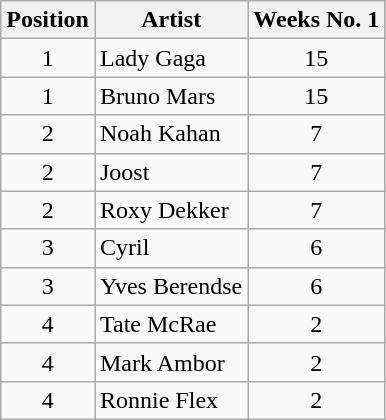<table class="wikitable sortable">
<tr>
<th scope="col">Position</th>
<th scope="col">Artist</th>
<th scope="col">Weeks No. 1</th>
</tr>
<tr>
<td align="center">1</td>
<td>Lady Gaga</td>
<td align="center">15</td>
</tr>
<tr>
<td align="center">1</td>
<td>Bruno Mars</td>
<td align="center">15</td>
</tr>
<tr>
<td align="center">2</td>
<td>Noah Kahan</td>
<td align="center">7</td>
</tr>
<tr>
<td align="center">2</td>
<td>Joost</td>
<td align="center">7</td>
</tr>
<tr>
<td align="center">2</td>
<td>Roxy Dekker</td>
<td align="center">7</td>
</tr>
<tr>
<td align="center">3</td>
<td>Cyril</td>
<td align="center">6</td>
</tr>
<tr>
<td align="center">3</td>
<td>Yves Berendse</td>
<td align="center">6</td>
</tr>
<tr>
<td align="center">4</td>
<td>Tate McRae</td>
<td align="center">2</td>
</tr>
<tr>
<td align="center">4</td>
<td>Mark Ambor</td>
<td align="center">2</td>
</tr>
<tr>
<td align="center">4</td>
<td>Ronnie Flex</td>
<td align="center">2</td>
</tr>
</table>
